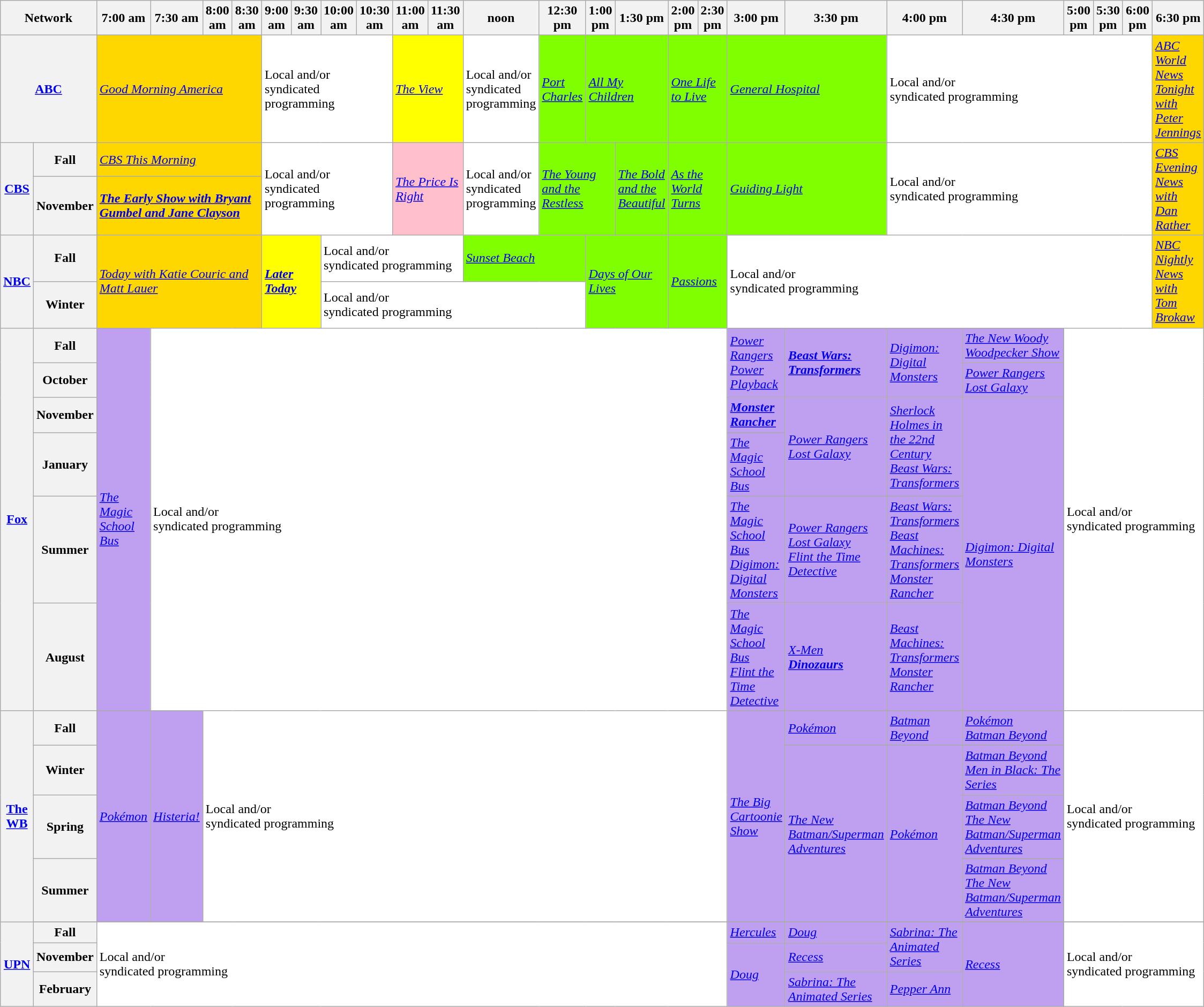<table class=wikitable>
<tr>
<th width="1.5%" bgcolor="#C0C0C0" colspan="2">Network</th>
<th width="4%" bgcolor="#C0C0C0">7:00 am</th>
<th width="4%" bgcolor="#C0C0C0">7:30 am</th>
<th width="4%" bgcolor="#C0C0C0">8:00 am</th>
<th width="4%" bgcolor="#C0C0C0">8:30 am</th>
<th width="4%" bgcolor="#C0C0C0">9:00 am</th>
<th width="4%" bgcolor="#C0C0C0">9:30 am</th>
<th width="4%" bgcolor="#C0C0C0">10:00 am</th>
<th width="4%" bgcolor="#C0C0C0">10:30 am</th>
<th width="4%" bgcolor="#C0C0C0">11:00 am</th>
<th width="4%" bgcolor="#C0C0C0">11:30 am</th>
<th width="4%" bgcolor="#C0C0C0">noon</th>
<th width="4%" bgcolor="#C0C0C0">12:30 pm</th>
<th width="4%" bgcolor="#C0C0C0">1:00 pm</th>
<th width="4%" bgcolor="#C0C0C0">1:30 pm</th>
<th width="4%" bgcolor="#C0C0C0">2:00 pm</th>
<th width="4%" bgcolor="#C0C0C0">2:30 pm</th>
<th width="4%" bgcolor="#C0C0C0">3:00 pm</th>
<th width="4%" bgcolor="#C0C0C0">3:30 pm</th>
<th width="4%" bgcolor="#C0C0C0">4:00 pm</th>
<th width="4%" bgcolor="#C0C0C0">4:30 pm</th>
<th width="4%" bgcolor="#C0C0C0">5:00 pm</th>
<th width="4%" bgcolor="#C0C0C0">5:30 pm</th>
<th width="4%" bgcolor="#C0C0C0">6:00 pm</th>
<th width="4%" bgcolor="#C0C0C0">6:30 pm</th>
</tr>
<tr>
<th bgcolor="#C0C0C0" colspan="2"><a href='#'>ABC</a></th>
<td bgcolor="gold" colspan="4"><em><a href='#'>Good Morning America</a></em></td>
<td bgcolor="white" colspan="4">Local and/or<br>syndicated programming</td>
<td bgcolor="yellow" colspan="2"><em><a href='#'>The View</a></em></td>
<td bgcolor="white">Local and/or<br>syndicated programming</td>
<td bgcolor="chartreuse"><em><a href='#'>Port Charles</a></em></td>
<td bgcolor="chartreuse" colspan="2"><em><a href='#'>All My Children</a></em></td>
<td bgcolor="chartreuse" colspan="2"><em><a href='#'>One Life to Live</a></em></td>
<td bgcolor="chartreuse" colspan="2"><em><a href='#'>General Hospital</a></em></td>
<td bgcolor="white" colspan="5">Local and/or<br>syndicated programming</td>
<td bgcolor="gold"><em><a href='#'>ABC World News Tonight with Peter Jennings</a></em></td>
</tr>
<tr>
<th bgcolor="#C0C0C0" rowspan="2"><a href='#'>CBS</a></th>
<th>Fall</th>
<td bgcolor="gold" colspan="4"><em><a href='#'>CBS This Morning</a></em></td>
<td bgcolor="white" colspan="4" rowspan="2">Local and/or<br>syndicated programming</td>
<td bgcolor="pink" colspan="2" rowspan="2"><em><a href='#'>The Price Is Right</a></em></td>
<td bgcolor="white" rowspan="2">Local and/or<br>syndicated programming</td>
<td bgcolor="chartreuse" colspan="2" rowspan="2"><em><a href='#'>The Young and the Restless</a></em></td>
<td bgcolor="chartreuse" rowspan="2"><em><a href='#'>The Bold and the Beautiful</a></em></td>
<td bgcolor="chartreuse" colspan="2" rowspan="2"><em><a href='#'>As the World Turns</a></em></td>
<td bgcolor="chartreuse" colspan="2" rowspan="2"><em><a href='#'>Guiding Light</a></em></td>
<td bgcolor="white" colspan="5" rowspan="2">Local and/or<br>syndicated programming</td>
<td bgcolor="gold" rowspan="2"><em><a href='#'>CBS Evening News with Dan Rather</a></em></td>
</tr>
<tr>
<th>November</th>
<td bgcolor="gold" colspan="4"><strong><em><a href='#'>The Early Show with Bryant Gumbel and Jane Clayson</a></em></strong></td>
</tr>
<tr>
<th bgcolor="#C0C0C0" rowspan="2"><a href='#'>NBC</a></th>
<th>Fall</th>
<td bgcolor="gold" colspan="4" rowspan="2"><em><a href='#'>Today with Katie Couric and Matt Lauer</a></em></td>
<td bgcolor="yellow" colspan="2" rowspan="2"><strong><em><a href='#'>Later Today</a></em></strong></td>
<td bgcolor="white" colspan="4">Local and/or<br>syndicated programming</td>
<td bgcolor="chartreuse" colspan="2"><em><a href='#'>Sunset Beach</a></em></td>
<td bgcolor="chartreuse" colspan="2" rowspan="2"><em><a href='#'>Days of Our Lives</a></em></td>
<td bgcolor="chartreuse" colspan="2" rowspan="2"><em><a href='#'>Passions</a></em></td>
<td bgcolor="white" colspan="7" rowspan="2">Local and/or<br>syndicated programming</td>
<td bgcolor="gold" rowspan="2"><em><a href='#'>NBC Nightly News with Tom Brokaw</a></em></td>
</tr>
<tr>
<th>Winter</th>
<td bgcolor="white" colspan="6">Local and/or<br>syndicated programming</td>
</tr>
<tr>
<th bgcolor="#C0C0C0" rowspan="6"><a href='#'>Fox</a></th>
<th>Fall</th>
<td bgcolor="bf9fef"rowspan="6"><em><a href='#'>The Magic School Bus</a></em></td>
<td bgcolor="white" rowspan="6"colspan="15">Local and/or<br>syndicated programming</td>
<td bgcolor="bf9fef"rowspan="2"><em><a href='#'>Power Rangers Power Playback</a></em></td>
<td bgcolor="bf9fef"rowspan="2"><strong><em><a href='#'>Beast Wars: Transformers</a></em></strong></td>
<td bgcolor="bf9fef"rowspan="2"><em><a href='#'>Digimon: Digital Monsters</a></em></td>
<td bgcolor="bf9fef"rowspan="1"><em><a href='#'>The New Woody Woodpecker Show</a></em></td>
<td bgcolor="white" colspan="4" rowspan="6">Local and/or<br>syndicated programming</td>
</tr>
<tr>
<th>October</th>
<td bgcolor="bf9fef"rowspan="1"><em><a href='#'>Power Rangers Lost Galaxy</a></em></td>
</tr>
<tr>
<th>November</th>
<td bgcolor="bf9fef"rowspan="1"><strong><em><a href='#'>Monster Rancher</a></em></strong></td>
<td bgcolor="bf9fef"rowspan="2"><em><a href='#'>Power Rangers Lost Galaxy</a></em></td>
<td bgcolor="bf9fef"rowspan="2"><em><a href='#'>Sherlock Holmes in the 22nd Century</a></em> <br><em><a href='#'>Beast Wars: Transformers</a></em> </td>
<td bgcolor="bf9fef"rowspan="4"><em><a href='#'>Digimon: Digital Monsters</a></em></td>
</tr>
<tr>
<th>January</th>
<td bgcolor="bf9fef"rowspan="1"><em><a href='#'>The Magic School Bus</a></em></td>
</tr>
<tr>
<th>Summer</th>
<td bgcolor="bf9fef"><em><a href='#'>The Magic School Bus</a></em> <br><em><a href='#'>Digimon: Digital Monsters</a></em> </td>
<td bgcolor="bf9fef"><em><a href='#'>Power Rangers Lost Galaxy</a></em> <br><em><a href='#'>Flint the Time Detective</a></em> </td>
<td bgcolor="bf9fef"rowspan="1"><em><a href='#'>Beast Wars: Transformers</a></em> <br><em><a href='#'>Beast Machines: Transformers</a></em> <br><em><a href='#'>Monster Rancher</a></em> </td>
</tr>
<tr>
<th>August</th>
<td bgcolor="bf9fef"><em><a href='#'>The Magic School Bus</a></em> <br><em><a href='#'>Flint the Time Detective</a></em> </td>
<td bgcolor="bf9fef"><em><a href='#'>X-Men</a></em> <br><strong><em><a href='#'>Dinozaurs</a></em></strong> </td>
<td bgcolor="bf9fef"rowspan="1"><em><a href='#'>Beast Machines: Transformers</a></em> <br><em><a href='#'>Monster Rancher</a></em> </td>
</tr>
<tr>
<th bgcolor="#C0C0C0" rowspan="4"><a href='#'>The WB</a></th>
<th>Fall</th>
<td bgcolor="bf9fef" rowspan="4"><em><a href='#'>Pokémon</a></em></td>
<td bgcolor="bf9fef" rowspan="4"><em><a href='#'>Histeria!</a></em></td>
<td bgcolor="white" colspan="14" rowspan="4">Local and/or<br>syndicated programming</td>
<td bgcolor="bf9fef" rowspan="4"><em><a href='#'>The Big Cartoonie Show</a></em></td>
<td bgcolor="bf9fef"><em><a href='#'>Pokémon</a></em></td>
<td bgcolor="bf9fef"><em><a href='#'>Batman Beyond</a></em></td>
<td bgcolor="bf9fef"><em><a href='#'>Pokémon</a></em> <br><em><a href='#'>Batman Beyond</a></em> </td>
<td bgcolor="white" colspan="6" rowspan="4">Local and/or<br>syndicated programming</td>
</tr>
<tr>
<th>Winter</th>
<td bgcolor="bf9fef" rowspan="3"><em><a href='#'>The New Batman/Superman Adventures</a></em></td>
<td bgcolor="bf9fef" rowspan="3"><em><a href='#'>Pokémon</a></em></td>
<td bgcolor="bf9fef"><em><a href='#'>Batman Beyond</a></em> <br><em><a href='#'>Men in Black: The Series</a></em> </td>
</tr>
<tr>
<th>Spring</th>
<td bgcolor="bf9fef"><em><a href='#'>Batman Beyond</a></em> <br><em><a href='#'>The New Batman/Superman Adventures</a></em> </td>
</tr>
<tr>
<th>Summer</th>
<td bgcolor="bf9fef"><em><a href='#'>Batman Beyond</a></em> <br><em><a href='#'>The New Batman/Superman Adventures</a></em> </td>
</tr>
<tr>
<th bgcolor="#C0C0C0" rowspan="4"><a href='#'>UPN</a></th>
</tr>
<tr>
<th>Fall</th>
<td bgcolor="white" colspan="16" rowspan="3">Local and/or<br>syndicated programming</td>
<td bgcolor="bf9fef" rowspan="1"><em><a href='#'>Hercules</a></em></td>
<td bgcolor="bf9fef" rowspan="1"><em><a href='#'>Doug</a></em></td>
<td bgcolor="bf9fef" rowspan="2"><em><a href='#'>Sabrina: The Animated Series</a></em></td>
<td bgcolor="bf9fef" rowspan="3"><em><a href='#'>Recess</a></em></td>
<td bgcolor="white" colspan="4" rowspan="3">Local and/or<br>syndicated programming</td>
</tr>
<tr>
<th>November</th>
<td bgcolor="bf9fef" rowspan="2"><em><a href='#'>Doug</a></em></td>
<td bgcolor="bf9fef" rowspan="1"><em><a href='#'>Recess</a></em></td>
</tr>
<tr>
<th>February</th>
<td bgcolor="bf9fef" rowspan="1"><em><a href='#'>Sabrina: The Animated Series</a></em></td>
<td bgcolor="bf9fef" rowspan="1"><em><a href='#'>Pepper Ann</a></em></td>
</tr>
</table>
